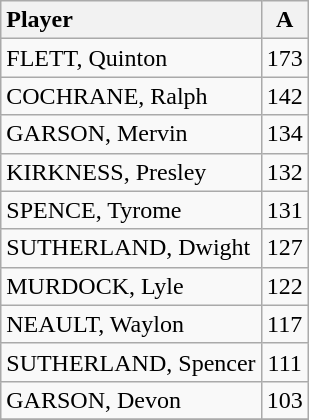<table class="wikitable" style="text-align:center">
<tr>
<th style="text-align:left;">Player</th>
<th>A</th>
</tr>
<tr>
<td style="text-align:left;">FLETT, Quinton</td>
<td>173</td>
</tr>
<tr>
<td style="text-align:left;">COCHRANE, Ralph</td>
<td>142</td>
</tr>
<tr>
<td style="text-align:left;">GARSON, Mervin</td>
<td>134</td>
</tr>
<tr>
<td style="text-align:left;">KIRKNESS, Presley</td>
<td>132</td>
</tr>
<tr>
<td style="text-align:left;">SPENCE, Tyrome</td>
<td>131</td>
</tr>
<tr>
<td style="text-align:left;">SUTHERLAND, Dwight</td>
<td>127</td>
</tr>
<tr>
<td style="text-align:left;">MURDOCK, Lyle</td>
<td>122</td>
</tr>
<tr>
<td style="text-align:left;">NEAULT, Waylon</td>
<td>117</td>
</tr>
<tr>
<td style="text-align:left;">SUTHERLAND, Spencer</td>
<td>111</td>
</tr>
<tr>
<td style="text-align:left;">GARSON, Devon</td>
<td>103</td>
</tr>
<tr>
</tr>
</table>
